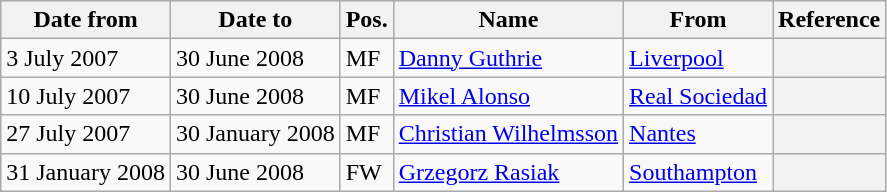<table class="wikitable">
<tr>
<th>Date from</th>
<th>Date to</th>
<th>Pos.</th>
<th>Name</th>
<th>From</th>
<th>Reference</th>
</tr>
<tr>
<td>3 July 2007</td>
<td>30 June 2008</td>
<td>MF</td>
<td> <a href='#'>Danny Guthrie</a></td>
<td> <a href='#'>Liverpool</a></td>
<th></th>
</tr>
<tr>
<td>10 July 2007</td>
<td>30 June 2008</td>
<td>MF</td>
<td> <a href='#'>Mikel Alonso</a></td>
<td> <a href='#'>Real Sociedad</a></td>
<th></th>
</tr>
<tr>
<td>27 July 2007</td>
<td>30 January 2008</td>
<td>MF</td>
<td> <a href='#'>Christian Wilhelmsson</a></td>
<td> <a href='#'>Nantes</a></td>
<th></th>
</tr>
<tr>
<td>31 January 2008</td>
<td>30 June 2008</td>
<td>FW</td>
<td> <a href='#'>Grzegorz Rasiak</a></td>
<td> <a href='#'>Southampton</a></td>
<th></th>
</tr>
</table>
